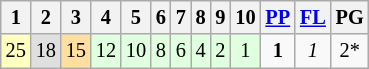<table class="wikitable" style="font-size: 85%;">
<tr>
<th>1</th>
<th>2</th>
<th>3</th>
<th>4</th>
<th>5</th>
<th>6</th>
<th>7</th>
<th>8</th>
<th>9</th>
<th>10</th>
<th><a href='#'>PP</a></th>
<th><a href='#'>FL</a></th>
<th Positions gained>PG</th>
</tr>
<tr align="center">
<td style="background:#FFFFBF;">25</td>
<td style="background:#DFDFDF;">18</td>
<td style="background:#FFDF9F;">15</td>
<td style="background:#DFFFDF;">12</td>
<td style="background:#DFFFDF;">10</td>
<td style="background:#DFFFDF;">8</td>
<td style="background:#DFFFDF;">6</td>
<td style="background:#DFFFDF;">4</td>
<td style="background:#DFFFDF;">2</td>
<td style="background:#DFFFDF;">1</td>
<td><strong>1</strong></td>
<td><em>1</em></td>
<td>2*</td>
</tr>
</table>
